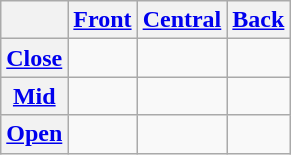<table class="wikitable" style="text-align: center">
<tr>
<th> </th>
<th><a href='#'>Front</a></th>
<th><a href='#'>Central</a></th>
<th><a href='#'>Back</a></th>
</tr>
<tr>
<th><a href='#'>Close</a></th>
<td></td>
<td></td>
<td></td>
</tr>
<tr>
<th><a href='#'>Mid</a></th>
<td></td>
<td></td>
<td></td>
</tr>
<tr>
<th><a href='#'>Open</a></th>
<td></td>
<td></td>
<td></td>
</tr>
</table>
